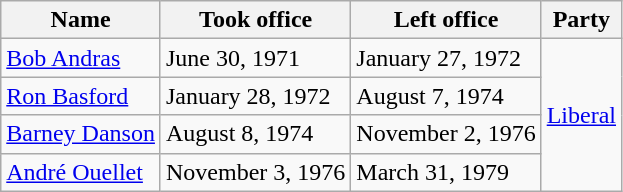<table class="wikitable">
<tr>
<th>Name</th>
<th>Took office</th>
<th>Left office</th>
<th>Party</th>
</tr>
<tr>
<td><a href='#'>Bob Andras</a></td>
<td>June 30, 1971</td>
<td>January 27, 1972</td>
<td rowspan="4"><a href='#'>Liberal</a></td>
</tr>
<tr>
<td><a href='#'>Ron Basford</a></td>
<td>January 28, 1972</td>
<td>August 7, 1974</td>
</tr>
<tr>
<td><a href='#'>Barney Danson</a></td>
<td>August 8, 1974</td>
<td>November 2, 1976</td>
</tr>
<tr>
<td><a href='#'>André Ouellet</a></td>
<td>November 3, 1976</td>
<td>March 31, 1979</td>
</tr>
</table>
